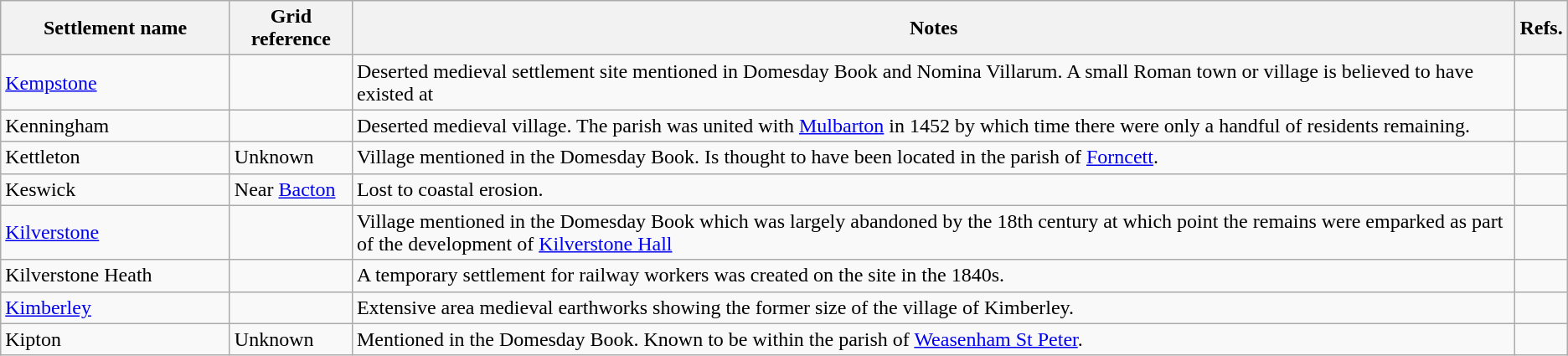<table class="wikitable">
<tr>
<th width=175>Settlement name</th>
<th width=90>Grid reference</th>
<th>Notes</th>
<th>Refs.</th>
</tr>
<tr>
<td><a href='#'>Kempstone</a></td>
<td></td>
<td>Deserted medieval settlement site mentioned in Domesday Book and Nomina Villarum. A small Roman town or village is believed to have existed at </td>
<td></td>
</tr>
<tr>
<td>Kenningham</td>
<td></td>
<td>Deserted medieval village. The parish was united with <a href='#'>Mulbarton</a> in 1452 by which time there were only a handful of residents remaining.</td>
<td></td>
</tr>
<tr>
<td>Kettleton</td>
<td>Unknown</td>
<td>Village mentioned in the Domesday Book. Is thought to have been located in the parish of <a href='#'>Forncett</a>.</td>
<td></td>
</tr>
<tr>
<td>Keswick</td>
<td>Near <a href='#'>Bacton</a></td>
<td>Lost to coastal erosion.</td>
<td></td>
</tr>
<tr>
<td><a href='#'>Kilverstone</a></td>
<td></td>
<td>Village mentioned in the Domesday Book which was largely abandoned by the 18th century at which point the remains were emparked as part of the development of <a href='#'>Kilverstone Hall</a></td>
<td></td>
</tr>
<tr>
<td>Kilverstone Heath</td>
<td></td>
<td>A temporary settlement for railway workers was created on the site in the 1840s.</td>
<td></td>
</tr>
<tr>
<td><a href='#'>Kimberley</a></td>
<td></td>
<td>Extensive area medieval earthworks showing the former size of the village of Kimberley.</td>
<td></td>
</tr>
<tr>
<td>Kipton</td>
<td>Unknown</td>
<td>Mentioned in the Domesday Book. Known to be within the parish of <a href='#'>Weasenham St Peter</a>.</td>
<td></td>
</tr>
</table>
